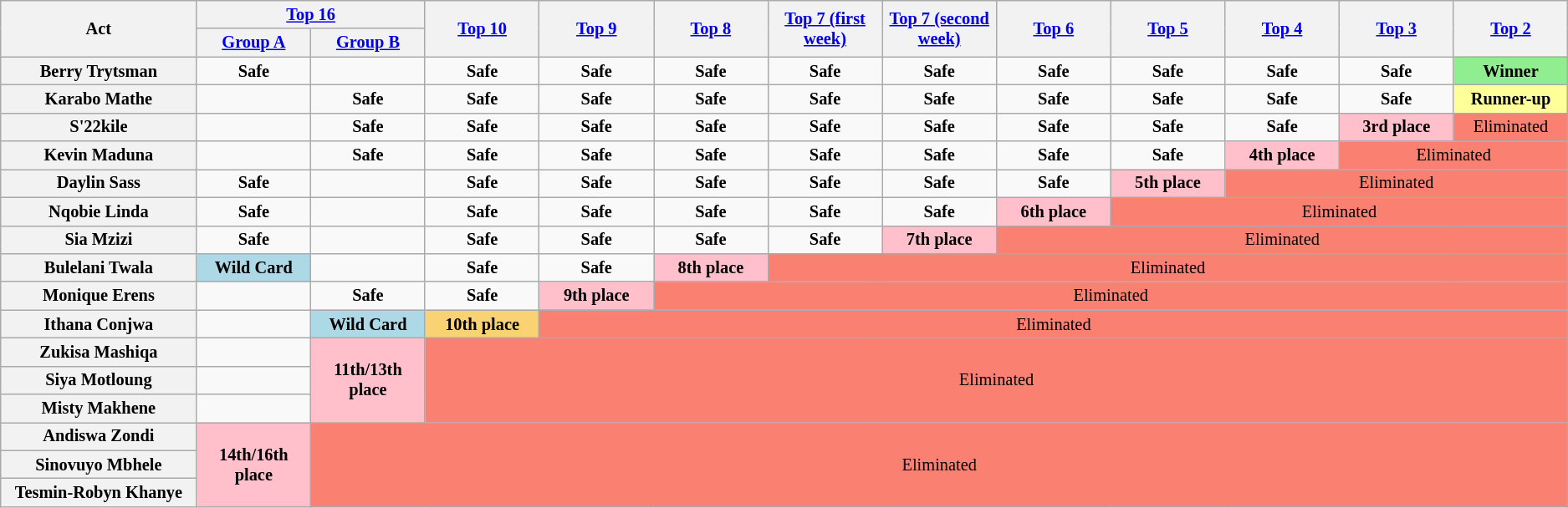<table class="wikitable" style="text-align:center; font-size:85%">
<tr>
<th style="width:12%" rowspan="2"  scope="col">Act</th>
<th style="width:7%" colspan="2" scope="col"><a href='#'>Top 16</a></th>
<th style="width:7%" rowspan="2" scope="col"><a href='#'>Top 10</a></th>
<th style="width:7%" rowspan="2" scope="col"><a href='#'>Top 9</a></th>
<th style="width:7%" rowspan="2" scope="col"><a href='#'>Top 8</a></th>
<th style="width:7%" rowspan="2" scope="col"><a href='#'>Top 7 (first week)</a></th>
<th style="width:7%" rowspan="2" scope="col"><a href='#'>Top 7 (second week)</a></th>
<th style="width:7%" rowspan="2" scope="col"><a href='#'>Top 6</a></th>
<th style="width:7%" rowspan="2" scope="col"><a href='#'>Top 5</a></th>
<th style="width:7%" rowspan="2" scope="col"><a href='#'>Top 4</a></th>
<th style="width:7%" rowspan="2" scope="col"><a href='#'>Top 3</a></th>
<th style="width:7%" rowspan="2" scope="col"><a href='#'>Top 2</a></th>
</tr>
<tr>
<th style="width:7%"><a href='#'>Group A</a></th>
<th style="width:7%"><a href='#'>Group B</a></th>
</tr>
<tr>
<th scope="row">Berry Trytsman</th>
<td><strong>Safe</strong></td>
<td></td>
<td><strong>Safe</strong></td>
<td><strong>Safe</strong></td>
<td><strong>Safe</strong></td>
<td><strong>Safe</strong></td>
<td><strong>Safe</strong></td>
<td><strong>Safe</strong></td>
<td><strong>Safe</strong></td>
<td><strong>Safe</strong></td>
<td><strong>Safe</strong></td>
<td style="background:lightgreen"><strong>Winner</strong></td>
</tr>
<tr>
<th scope="row">Karabo Mathe</th>
<td></td>
<td><strong>Safe</strong></td>
<td><strong>Safe</strong></td>
<td><strong>Safe</strong></td>
<td><strong>Safe</strong></td>
<td><strong>Safe</strong></td>
<td><strong>Safe</strong></td>
<td><strong>Safe</strong></td>
<td><strong>Safe</strong></td>
<td><strong>Safe</strong></td>
<td><strong>Safe</strong></td>
<td style="background:#ff9"><strong>Runner-up</strong></td>
</tr>
<tr>
<th scope="row">S'22kile</th>
<td></td>
<td><strong>Safe</strong></td>
<td><strong>Safe</strong></td>
<td><strong>Safe</strong></td>
<td><strong>Safe</strong></td>
<td><strong>Safe</strong></td>
<td><strong>Safe</strong></td>
<td><strong>Safe</strong></td>
<td><strong>Safe</strong></td>
<td><strong>Safe</strong></td>
<td style="background:pink"><strong>3rd place</strong></td>
<td style="background:salmon">Eliminated</td>
</tr>
<tr>
<th scope="row">Kevin Maduna</th>
<td></td>
<td><strong>Safe</strong></td>
<td><strong>Safe</strong></td>
<td><strong>Safe</strong></td>
<td><strong>Safe</strong></td>
<td><strong>Safe</strong></td>
<td><strong>Safe</strong></td>
<td><strong>Safe</strong></td>
<td><strong>Safe</strong></td>
<td style="background:pink"><strong>4th place</strong></td>
<td colspan="2" style="background:salmon">Eliminated</td>
</tr>
<tr>
<th scope="row">Daylin Sass</th>
<td><strong>Safe</strong></td>
<td></td>
<td><strong>Safe</strong></td>
<td><strong>Safe</strong></td>
<td><strong>Safe</strong></td>
<td><strong>Safe</strong></td>
<td><strong>Safe</strong></td>
<td><strong>Safe</strong></td>
<td style="background:pink"><strong>5th place</strong></td>
<td colspan="3" style="background:salmon">Eliminated</td>
</tr>
<tr>
<th scope="row">Nqobie Linda</th>
<td><strong>Safe</strong></td>
<td></td>
<td><strong>Safe</strong></td>
<td><strong>Safe</strong></td>
<td><strong>Safe</strong></td>
<td><strong>Safe</strong></td>
<td><strong>Safe</strong></td>
<td style="background:pink"><strong>6th place</strong></td>
<td colspan="4" style="background:salmon">Eliminated</td>
</tr>
<tr>
<th scope="row">Sia Mzizi</th>
<td><strong>Safe</strong></td>
<td></td>
<td><strong>Safe</strong></td>
<td><strong>Safe</strong></td>
<td><strong>Safe</strong></td>
<td><strong>Safe</strong></td>
<td style="background:pink"><strong>7th place</strong></td>
<td colspan="5" style="background:salmon">Eliminated</td>
</tr>
<tr>
<th scope="row">Bulelani Twala</th>
<td style="background:#add8e6"><strong>Wild Card</strong></td>
<td></td>
<td><strong>Safe</strong></td>
<td><strong>Safe</strong></td>
<td style="background:pink"><strong>8th place</strong></td>
<td colspan="8" style="background:salmon">Eliminated</td>
</tr>
<tr>
<th scope="row">Monique Erens</th>
<td></td>
<td><strong>Safe</strong></td>
<td><strong>Safe</strong></td>
<td style="background:pink"><strong>9th place</strong></td>
<td colspan="9" style="background:salmon">Eliminated</td>
</tr>
<tr>
<th scope="row">Ithana Conjwa</th>
<td></td>
<td style="background:#add8e6"><strong>Wild Card</strong></td>
<td style="background:#fad273"><strong>10th place</strong></td>
<td colspan="10" style="background:salmon">Eliminated</td>
</tr>
<tr>
<th scope="row">Zukisa Mashiqa</th>
<td></td>
<td rowspan="3" style="background:pink"><strong>11th/13th place</strong></td>
<td colspan="11" rowspan="3" style="background:salmon">Eliminated</td>
</tr>
<tr>
<th scope="row">Siya Motloung</th>
<td></td>
</tr>
<tr>
<th scope="row">Misty Makhene</th>
<td></td>
</tr>
<tr>
<th scope="row">Andiswa Zondi</th>
<td rowspan="3" style="background:pink"><strong>14th/16th place</strong></td>
<td colspan="12" rowspan="3" style="background:salmon">Eliminated</td>
</tr>
<tr>
<th scope="row">Sinovuyo Mbhele</th>
</tr>
<tr>
<th scope="row">Tesmin-Robyn Khanye</th>
</tr>
</table>
